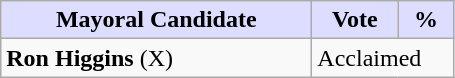<table class="wikitable">
<tr>
<th style="background:#ddf; width:200px;">Mayoral Candidate</th>
<th style="background:#ddf; width:50px;">Vote</th>
<th style="background:#ddf; width:30px;">%</th>
</tr>
<tr>
<td><strong>Ron Higgins</strong> (X)</td>
<td colspan="2">Acclaimed</td>
</tr>
</table>
